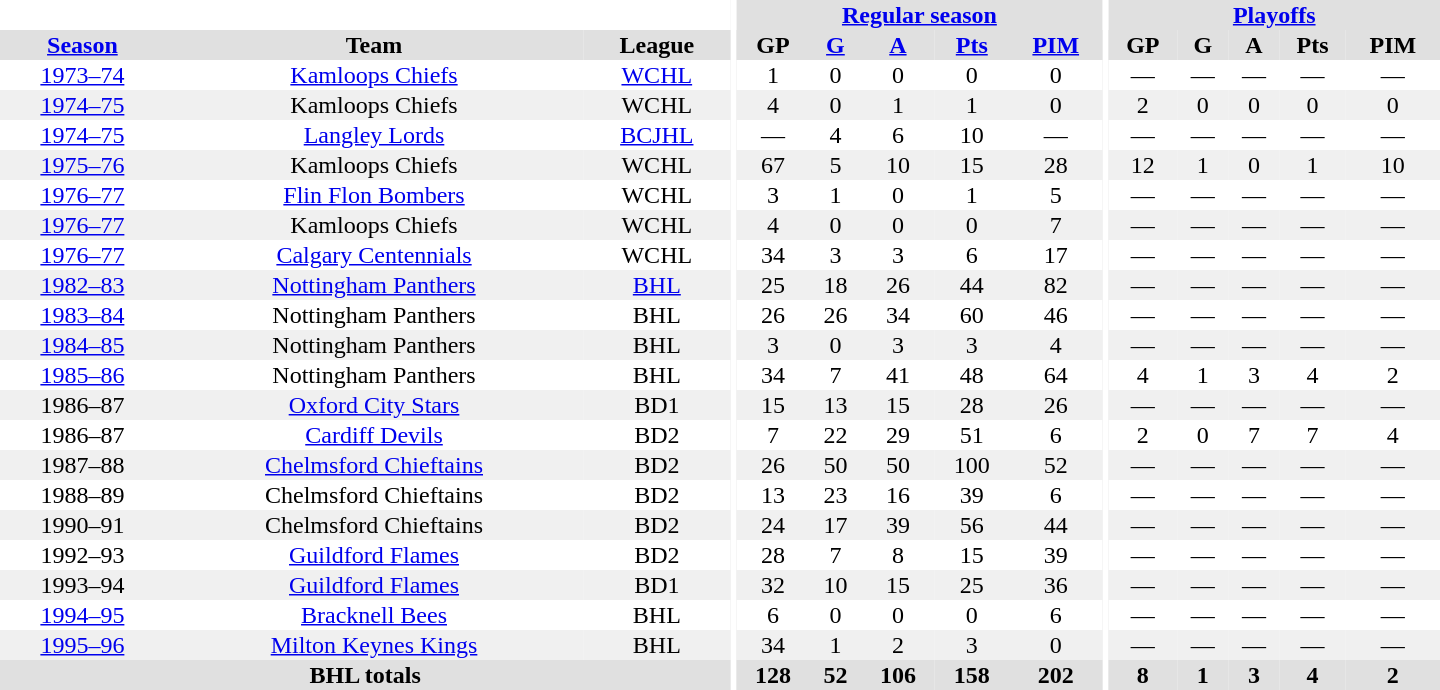<table border="0" cellpadding="1" cellspacing="0" style="text-align:center; width:60em">
<tr bgcolor="#e0e0e0">
<th colspan="3" bgcolor="#ffffff"></th>
<th rowspan="99" bgcolor="#ffffff"></th>
<th colspan="5"><a href='#'>Regular season</a></th>
<th rowspan="99" bgcolor="#ffffff"></th>
<th colspan="5"><a href='#'>Playoffs</a></th>
</tr>
<tr bgcolor="#e0e0e0">
<th><a href='#'>Season</a></th>
<th>Team</th>
<th>League</th>
<th>GP</th>
<th><a href='#'>G</a></th>
<th><a href='#'>A</a></th>
<th><a href='#'>Pts</a></th>
<th><a href='#'>PIM</a></th>
<th>GP</th>
<th>G</th>
<th>A</th>
<th>Pts</th>
<th>PIM</th>
</tr>
<tr>
<td><a href='#'>1973–74</a></td>
<td><a href='#'>Kamloops Chiefs</a></td>
<td><a href='#'>WCHL</a></td>
<td>1</td>
<td>0</td>
<td>0</td>
<td>0</td>
<td>0</td>
<td>—</td>
<td>—</td>
<td>—</td>
<td>—</td>
<td>—</td>
</tr>
<tr bgcolor="#f0f0f0">
<td><a href='#'>1974–75</a></td>
<td>Kamloops Chiefs</td>
<td>WCHL</td>
<td>4</td>
<td>0</td>
<td>1</td>
<td>1</td>
<td>0</td>
<td>2</td>
<td>0</td>
<td>0</td>
<td>0</td>
<td>0</td>
</tr>
<tr>
<td><a href='#'>1974–75</a></td>
<td><a href='#'>Langley Lords</a></td>
<td><a href='#'>BCJHL</a></td>
<td>—</td>
<td>4</td>
<td>6</td>
<td>10</td>
<td>—</td>
<td>—</td>
<td>—</td>
<td>—</td>
<td>—</td>
<td>—</td>
</tr>
<tr bgcolor="#f0f0f0">
<td><a href='#'>1975–76</a></td>
<td>Kamloops Chiefs</td>
<td>WCHL</td>
<td>67</td>
<td>5</td>
<td>10</td>
<td>15</td>
<td>28</td>
<td>12</td>
<td>1</td>
<td>0</td>
<td>1</td>
<td>10</td>
</tr>
<tr>
<td><a href='#'>1976–77</a></td>
<td><a href='#'>Flin Flon Bombers</a></td>
<td>WCHL</td>
<td>3</td>
<td>1</td>
<td>0</td>
<td>1</td>
<td>5</td>
<td>—</td>
<td>—</td>
<td>—</td>
<td>—</td>
<td>—</td>
</tr>
<tr bgcolor="#f0f0f0">
<td><a href='#'>1976–77</a></td>
<td>Kamloops Chiefs</td>
<td>WCHL</td>
<td>4</td>
<td>0</td>
<td>0</td>
<td>0</td>
<td>7</td>
<td>—</td>
<td>—</td>
<td>—</td>
<td>—</td>
<td>—</td>
</tr>
<tr>
<td><a href='#'>1976–77</a></td>
<td><a href='#'>Calgary Centennials</a></td>
<td>WCHL</td>
<td>34</td>
<td>3</td>
<td>3</td>
<td>6</td>
<td>17</td>
<td>—</td>
<td>—</td>
<td>—</td>
<td>—</td>
<td>—</td>
</tr>
<tr bgcolor="#f0f0f0">
<td><a href='#'>1982–83</a></td>
<td><a href='#'>Nottingham Panthers</a></td>
<td><a href='#'>BHL</a></td>
<td>25</td>
<td>18</td>
<td>26</td>
<td>44</td>
<td>82</td>
<td>—</td>
<td>—</td>
<td>—</td>
<td>—</td>
<td>—</td>
</tr>
<tr>
<td><a href='#'>1983–84</a></td>
<td>Nottingham Panthers</td>
<td>BHL</td>
<td>26</td>
<td>26</td>
<td>34</td>
<td>60</td>
<td>46</td>
<td>—</td>
<td>—</td>
<td>—</td>
<td>—</td>
<td>—</td>
</tr>
<tr bgcolor="#f0f0f0">
<td><a href='#'>1984–85</a></td>
<td>Nottingham Panthers</td>
<td>BHL</td>
<td>3</td>
<td>0</td>
<td>3</td>
<td>3</td>
<td>4</td>
<td>—</td>
<td>—</td>
<td>—</td>
<td>—</td>
<td>—</td>
</tr>
<tr>
<td><a href='#'>1985–86</a></td>
<td>Nottingham Panthers</td>
<td>BHL</td>
<td>34</td>
<td>7</td>
<td>41</td>
<td>48</td>
<td>64</td>
<td>4</td>
<td>1</td>
<td>3</td>
<td>4</td>
<td>2</td>
</tr>
<tr bgcolor="#f0f0f0">
<td>1986–87</td>
<td><a href='#'>Oxford City Stars</a></td>
<td>BD1</td>
<td>15</td>
<td>13</td>
<td>15</td>
<td>28</td>
<td>26</td>
<td>—</td>
<td>—</td>
<td>—</td>
<td>—</td>
<td>—</td>
</tr>
<tr>
<td>1986–87</td>
<td><a href='#'>Cardiff Devils</a></td>
<td>BD2</td>
<td>7</td>
<td>22</td>
<td>29</td>
<td>51</td>
<td>6</td>
<td>2</td>
<td>0</td>
<td>7</td>
<td>7</td>
<td>4</td>
</tr>
<tr bgcolor="#f0f0f0">
<td>1987–88</td>
<td><a href='#'>Chelmsford Chieftains</a></td>
<td>BD2</td>
<td>26</td>
<td>50</td>
<td>50</td>
<td>100</td>
<td>52</td>
<td>—</td>
<td>—</td>
<td>—</td>
<td>—</td>
<td>—</td>
</tr>
<tr>
<td>1988–89</td>
<td>Chelmsford Chieftains</td>
<td>BD2</td>
<td>13</td>
<td>23</td>
<td>16</td>
<td>39</td>
<td>6</td>
<td>—</td>
<td>—</td>
<td>—</td>
<td>—</td>
<td>—</td>
</tr>
<tr bgcolor="#f0f0f0">
<td>1990–91</td>
<td>Chelmsford Chieftains</td>
<td>BD2</td>
<td>24</td>
<td>17</td>
<td>39</td>
<td>56</td>
<td>44</td>
<td>—</td>
<td>—</td>
<td>—</td>
<td>—</td>
<td>—</td>
</tr>
<tr>
<td>1992–93</td>
<td><a href='#'>Guildford Flames</a></td>
<td>BD2</td>
<td>28</td>
<td>7</td>
<td>8</td>
<td>15</td>
<td>39</td>
<td>—</td>
<td>—</td>
<td>—</td>
<td>—</td>
<td>—</td>
</tr>
<tr bgcolor="#f0f0f0">
<td>1993–94</td>
<td><a href='#'>Guildford Flames</a></td>
<td>BD1</td>
<td>32</td>
<td>10</td>
<td>15</td>
<td>25</td>
<td>36</td>
<td>—</td>
<td>—</td>
<td>—</td>
<td>—</td>
<td>—</td>
</tr>
<tr>
<td><a href='#'>1994–95</a></td>
<td><a href='#'>Bracknell Bees</a></td>
<td>BHL</td>
<td>6</td>
<td>0</td>
<td>0</td>
<td>0</td>
<td>6</td>
<td>—</td>
<td>—</td>
<td>—</td>
<td>—</td>
<td>—</td>
</tr>
<tr bgcolor="#f0f0f0">
<td><a href='#'>1995–96</a></td>
<td><a href='#'>Milton Keynes Kings</a></td>
<td>BHL</td>
<td>34</td>
<td>1</td>
<td>2</td>
<td>3</td>
<td>0</td>
<td>—</td>
<td>—</td>
<td>—</td>
<td>—</td>
<td>—</td>
</tr>
<tr>
</tr>
<tr ALIGN="center" bgcolor="#e0e0e0">
<th colspan="3">BHL totals</th>
<th ALIGN="center">128</th>
<th ALIGN="center">52</th>
<th ALIGN="center">106</th>
<th ALIGN="center">158</th>
<th ALIGN="center">202</th>
<th ALIGN="center">8</th>
<th ALIGN="center">1</th>
<th ALIGN="center">3</th>
<th ALIGN="center">4</th>
<th ALIGN="center">2</th>
</tr>
</table>
